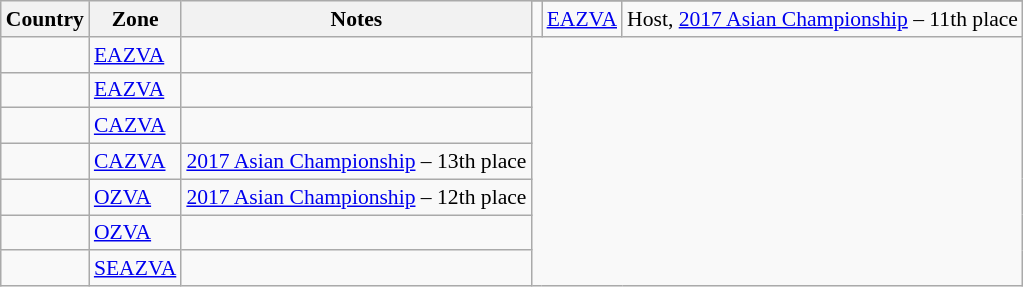<table class="wikitable sortable" style="font-size:90%">
<tr>
<th rowspan=2>Country</th>
<th rowspan=2>Zone</th>
<th rowspan=2>Notes</th>
</tr>
<tr>
<td></td>
<td><a href='#'>EAZVA</a></td>
<td>Host, <a href='#'>2017 Asian Championship</a> – 11th place</td>
</tr>
<tr>
<td></td>
<td><a href='#'>EAZVA</a></td>
<td></td>
</tr>
<tr>
<td></td>
<td><a href='#'>EAZVA</a></td>
<td></td>
</tr>
<tr>
<td></td>
<td><a href='#'>CAZVA</a></td>
<td></td>
</tr>
<tr>
<td></td>
<td><a href='#'>CAZVA</a></td>
<td><a href='#'>2017 Asian Championship</a> – 13th place</td>
</tr>
<tr>
<td></td>
<td><a href='#'>OZVA</a></td>
<td><a href='#'>2017 Asian Championship</a> – 12th place</td>
</tr>
<tr>
<td></td>
<td><a href='#'>OZVA</a></td>
<td></td>
</tr>
<tr>
<td></td>
<td><a href='#'>SEAZVA</a></td>
<td></td>
</tr>
</table>
